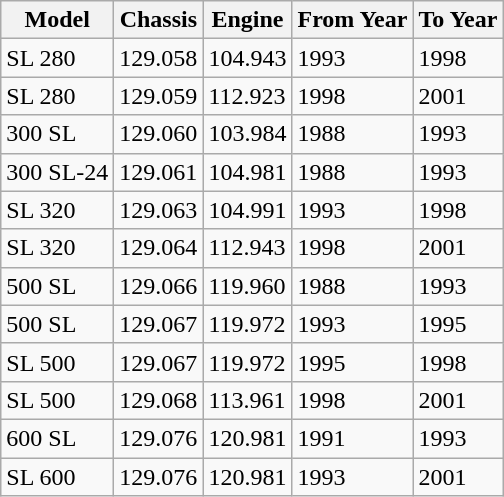<table class="wikitable sortable">
<tr>
<th>Model</th>
<th>Chassis</th>
<th>Engine</th>
<th>From Year</th>
<th>To Year</th>
</tr>
<tr>
<td>SL 280</td>
<td>129.058</td>
<td>104.943</td>
<td>1993</td>
<td>1998</td>
</tr>
<tr>
<td>SL 280</td>
<td>129.059</td>
<td>112.923</td>
<td>1998</td>
<td>2001</td>
</tr>
<tr>
<td>300 SL</td>
<td>129.060</td>
<td>103.984</td>
<td>1988</td>
<td>1993</td>
</tr>
<tr>
<td>300 SL-24</td>
<td>129.061</td>
<td>104.981</td>
<td>1988</td>
<td>1993</td>
</tr>
<tr>
<td>SL 320</td>
<td>129.063</td>
<td>104.991</td>
<td>1993</td>
<td>1998</td>
</tr>
<tr>
<td>SL 320</td>
<td>129.064</td>
<td>112.943</td>
<td>1998</td>
<td>2001</td>
</tr>
<tr>
<td>500 SL</td>
<td>129.066</td>
<td>119.960</td>
<td>1988</td>
<td>1993</td>
</tr>
<tr>
<td>500 SL</td>
<td>129.067</td>
<td>119.972</td>
<td>1993</td>
<td>1995</td>
</tr>
<tr>
<td>SL 500</td>
<td>129.067</td>
<td>119.972</td>
<td>1995</td>
<td>1998</td>
</tr>
<tr>
<td>SL 500</td>
<td>129.068</td>
<td>113.961</td>
<td>1998</td>
<td>2001</td>
</tr>
<tr>
<td>600 SL</td>
<td>129.076</td>
<td>120.981</td>
<td>1991</td>
<td>1993</td>
</tr>
<tr>
<td>SL 600</td>
<td>129.076</td>
<td>120.981</td>
<td>1993</td>
<td>2001</td>
</tr>
</table>
